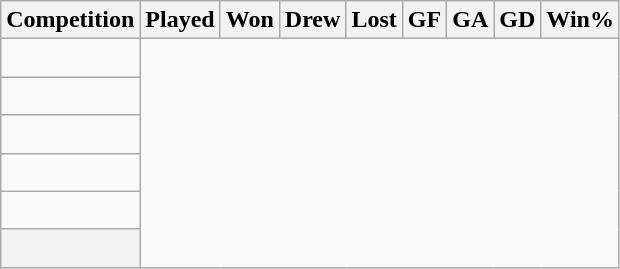<table class="wikitable sortable" style="text-align: center;">
<tr>
<th>Competition</th>
<th>Played</th>
<th>Won</th>
<th>Drew</th>
<th>Lost</th>
<th>GF</th>
<th>GA</th>
<th>GD</th>
<th>Win%</th>
</tr>
<tr>
<td align=left><br></td>
</tr>
<tr>
<td align=left><br></td>
</tr>
<tr>
<td align=left><br></td>
</tr>
<tr>
<td align=left><br></td>
</tr>
<tr>
<td align=left><br></td>
</tr>
<tr class="sortbottom">
<th><br></th>
</tr>
</table>
